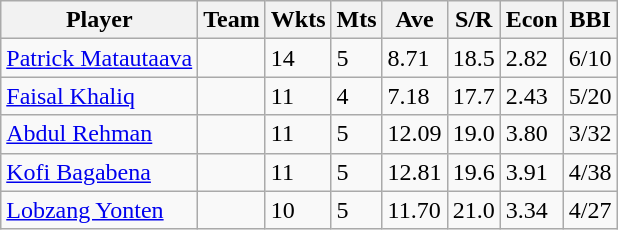<table class="wikitable">
<tr>
<th>Player</th>
<th>Team</th>
<th>Wkts</th>
<th>Mts</th>
<th>Ave</th>
<th>S/R</th>
<th>Econ</th>
<th>BBI</th>
</tr>
<tr>
<td><a href='#'>Patrick Matautaava</a></td>
<td></td>
<td>14</td>
<td>5</td>
<td>8.71</td>
<td>18.5</td>
<td>2.82</td>
<td>6/10</td>
</tr>
<tr>
<td><a href='#'>Faisal Khaliq</a></td>
<td></td>
<td>11</td>
<td>4</td>
<td>7.18</td>
<td>17.7</td>
<td>2.43</td>
<td>5/20</td>
</tr>
<tr>
<td><a href='#'>Abdul Rehman</a></td>
<td></td>
<td>11</td>
<td>5</td>
<td>12.09</td>
<td>19.0</td>
<td>3.80</td>
<td>3/32</td>
</tr>
<tr>
<td><a href='#'>Kofi Bagabena</a></td>
<td></td>
<td>11</td>
<td>5</td>
<td>12.81</td>
<td>19.6</td>
<td>3.91</td>
<td>4/38</td>
</tr>
<tr>
<td><a href='#'>Lobzang Yonten</a></td>
<td></td>
<td>10</td>
<td>5</td>
<td>11.70</td>
<td>21.0</td>
<td>3.34</td>
<td>4/27</td>
</tr>
</table>
